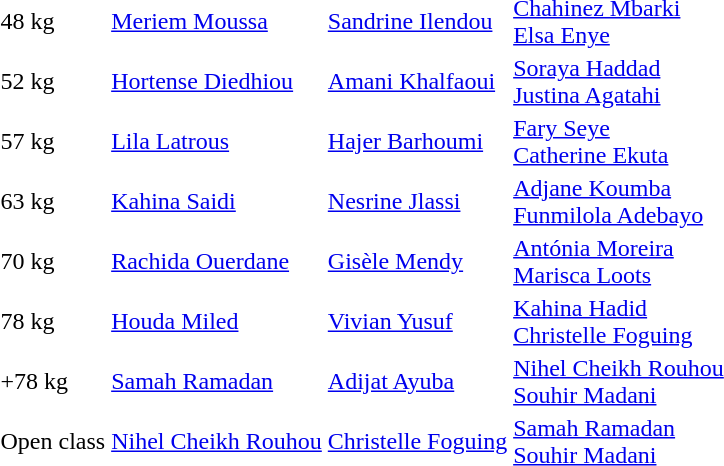<table>
<tr>
<td>48 kg</td>
<td> <a href='#'>Meriem Moussa</a></td>
<td> <a href='#'>Sandrine Ilendou</a></td>
<td> <a href='#'>Chahinez Mbarki</a> <br>  <a href='#'>Elsa Enye</a></td>
</tr>
<tr>
<td>52 kg</td>
<td> <a href='#'>Hortense Diedhiou</a></td>
<td> <a href='#'>Amani Khalfaoui</a></td>
<td> <a href='#'>Soraya Haddad</a> <br>  <a href='#'>Justina Agatahi</a></td>
</tr>
<tr>
<td>57 kg</td>
<td> <a href='#'>Lila Latrous</a></td>
<td> <a href='#'>Hajer Barhoumi</a></td>
<td> <a href='#'>Fary Seye</a> <br>  <a href='#'>Catherine Ekuta</a></td>
</tr>
<tr>
<td>63 kg</td>
<td> <a href='#'>Kahina Saidi</a></td>
<td> <a href='#'>Nesrine Jlassi</a></td>
<td> <a href='#'>Adjane Koumba</a> <br>  <a href='#'>Funmilola Adebayo</a></td>
</tr>
<tr>
<td>70 kg</td>
<td> <a href='#'>Rachida Ouerdane</a></td>
<td> <a href='#'>Gisèle Mendy</a></td>
<td> <a href='#'>Antónia Moreira</a> <br>  <a href='#'>Marisca Loots</a></td>
</tr>
<tr>
<td>78 kg</td>
<td> <a href='#'>Houda Miled</a></td>
<td> <a href='#'>Vivian Yusuf</a></td>
<td> <a href='#'>Kahina Hadid</a> <br>  <a href='#'>Christelle Foguing</a></td>
</tr>
<tr>
<td>+78 kg</td>
<td> <a href='#'>Samah Ramadan</a></td>
<td> <a href='#'>Adijat Ayuba</a></td>
<td> <a href='#'>Nihel Cheikh Rouhou</a> <br>  <a href='#'>Souhir Madani</a></td>
</tr>
<tr>
<td>Open class</td>
<td> <a href='#'>Nihel Cheikh Rouhou</a></td>
<td> <a href='#'>Christelle Foguing</a></td>
<td> <a href='#'>Samah Ramadan</a> <br>  <a href='#'>Souhir Madani</a></td>
</tr>
</table>
